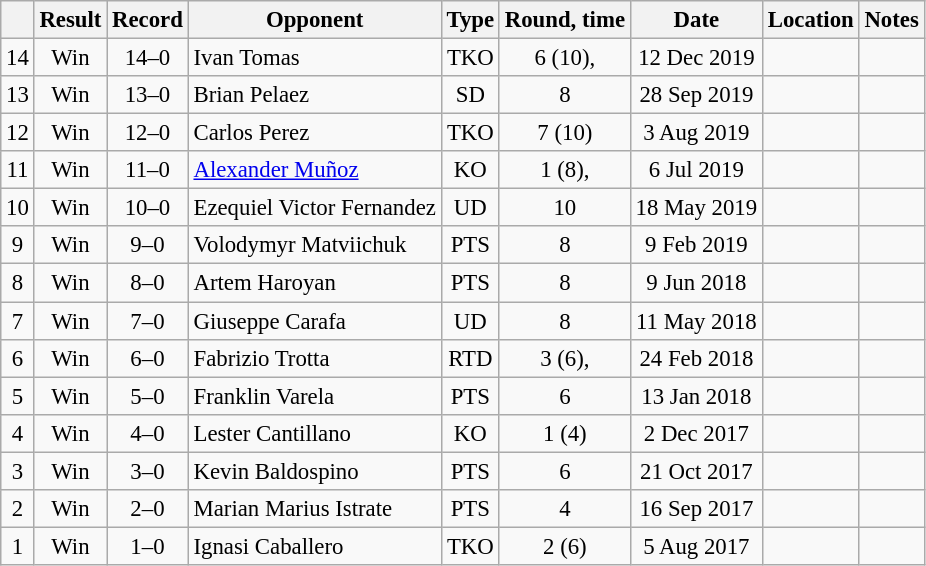<table class="wikitable" style="text-align:center; font-size:95%">
<tr>
<th></th>
<th>Result</th>
<th>Record</th>
<th>Opponent</th>
<th>Type</th>
<th>Round, time</th>
<th>Date</th>
<th>Location</th>
<th>Notes</th>
</tr>
<tr>
<td>14</td>
<td>Win</td>
<td>14–0</td>
<td style="text-align:left;"> Ivan Tomas</td>
<td>TKO</td>
<td>6 (10), </td>
<td>12 Dec 2019</td>
<td style="text-align:left;"> </td>
<td></td>
</tr>
<tr>
<td>13</td>
<td>Win</td>
<td>13–0</td>
<td style="text-align:left;"> Brian Pelaez</td>
<td>SD</td>
<td>8</td>
<td>28 Sep 2019</td>
<td style="text-align:left;"> </td>
<td></td>
</tr>
<tr>
<td>12</td>
<td>Win</td>
<td>12–0</td>
<td style="text-align:left;"> Carlos Perez</td>
<td>TKO</td>
<td>7 (10)</td>
<td>3 Aug 2019</td>
<td style="text-align:left;"> </td>
<td style="text-align:left;"></td>
</tr>
<tr>
<td>11</td>
<td>Win</td>
<td>11–0</td>
<td style="text-align:left;"> <a href='#'>Alexander Muñoz</a></td>
<td>KO</td>
<td>1 (8), </td>
<td>6 Jul 2019</td>
<td style="text-align:left;"> </td>
<td></td>
</tr>
<tr>
<td>10</td>
<td>Win</td>
<td>10–0</td>
<td style="text-align:left;"> Ezequiel Victor Fernandez</td>
<td>UD</td>
<td>10</td>
<td>18 May 2019</td>
<td style="text-align:left;"> </td>
<td style="text-align:left;"></td>
</tr>
<tr>
<td>9</td>
<td>Win</td>
<td>9–0</td>
<td style="text-align:left;"> Volodymyr Matviichuk</td>
<td>PTS</td>
<td>8</td>
<td>9 Feb 2019</td>
<td style="text-align:left;"> </td>
<td></td>
</tr>
<tr>
<td>8</td>
<td>Win</td>
<td>8–0</td>
<td style="text-align:left;"> Artem Haroyan</td>
<td>PTS</td>
<td>8</td>
<td>9 Jun 2018</td>
<td style="text-align:left;"> </td>
<td></td>
</tr>
<tr>
<td>7</td>
<td>Win</td>
<td>7–0</td>
<td style="text-align:left;"> Giuseppe Carafa</td>
<td>UD</td>
<td>8</td>
<td>11 May 2018</td>
<td style="text-align:left;"> </td>
<td></td>
</tr>
<tr>
<td>6</td>
<td>Win</td>
<td>6–0</td>
<td style="text-align:left;"> Fabrizio Trotta</td>
<td>RTD</td>
<td>3 (6), </td>
<td>24 Feb 2018</td>
<td style="text-align:left;"> </td>
<td style="text-align:left;"></td>
</tr>
<tr>
<td>5</td>
<td>Win</td>
<td>5–0</td>
<td style="text-align:left;"> Franklin Varela</td>
<td>PTS</td>
<td>6</td>
<td>13 Jan 2018</td>
<td style="text-align:left;"> </td>
<td></td>
</tr>
<tr>
<td>4</td>
<td>Win</td>
<td>4–0</td>
<td style="text-align:left;"> Lester Cantillano</td>
<td>KO</td>
<td>1 (4)</td>
<td>2 Dec 2017</td>
<td style="text-align:left;"> </td>
<td></td>
</tr>
<tr>
<td>3</td>
<td>Win</td>
<td>3–0</td>
<td style="text-align:left;"> Kevin Baldospino</td>
<td>PTS</td>
<td>6</td>
<td>21 Oct 2017</td>
<td style="text-align:left;"> </td>
<td></td>
</tr>
<tr>
<td>2</td>
<td>Win</td>
<td>2–0</td>
<td style="text-align:left;"> Marian Marius Istrate</td>
<td>PTS</td>
<td>4</td>
<td>16 Sep 2017</td>
<td style="text-align:left;"> </td>
<td></td>
</tr>
<tr>
<td>1</td>
<td>Win</td>
<td>1–0</td>
<td style="text-align:left;"> Ignasi Caballero</td>
<td>TKO</td>
<td>2 (6)</td>
<td>5 Aug 2017</td>
<td style="text-align:left;"> </td>
<td></td>
</tr>
</table>
